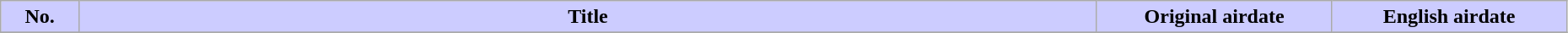<table class="wikitable" width="98%">
<tr>
<th style="background: #CCF" width="5%;">No.</th>
<th style="background: #CCF">Title</th>
<th style="background: #CCF" width="15%;">Original airdate</th>
<th style="background: #CCF" width="15%;">English airdate</th>
</tr>
<tr>
</tr>
</table>
